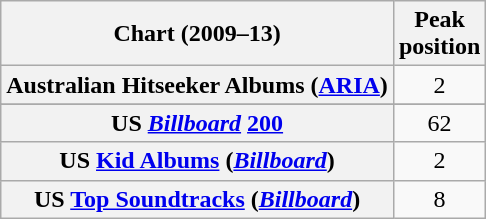<table class="wikitable plainrowheaders sortable">
<tr>
<th>Chart (2009–13)</th>
<th>Peak<br>position</th>
</tr>
<tr>
<th scope="row">Australian Hitseeker Albums (<a href='#'>ARIA</a>)</th>
<td align=center>2</td>
</tr>
<tr>
</tr>
<tr>
</tr>
<tr>
<th scope="row">US <em><a href='#'>Billboard</a></em> <a href='#'>200</a></th>
<td align=center>62</td>
</tr>
<tr>
<th scope="row">US <a href='#'>Kid Albums</a> (<em><a href='#'>Billboard</a></em>)</th>
<td align=center>2</td>
</tr>
<tr>
<th scope="row">US <a href='#'>Top Soundtracks</a> (<em><a href='#'>Billboard</a></em>)</th>
<td align=center>8</td>
</tr>
</table>
